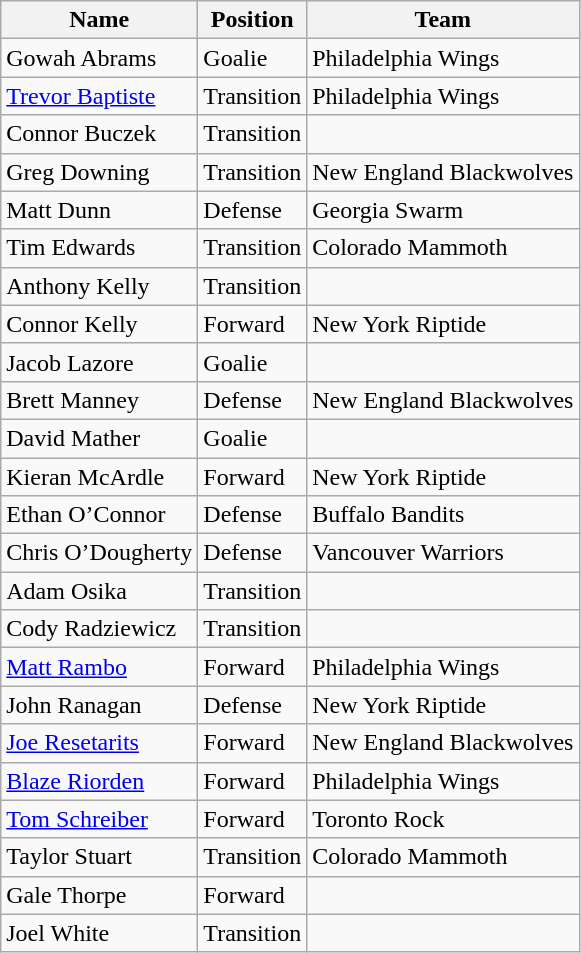<table class="wikitable sortable">
<tr>
<th>Name</th>
<th>Position</th>
<th>Team</th>
</tr>
<tr>
<td>Gowah Abrams</td>
<td>Goalie</td>
<td>Philadelphia Wings</td>
</tr>
<tr>
<td><a href='#'>Trevor Baptiste</a></td>
<td>Transition</td>
<td>Philadelphia Wings</td>
</tr>
<tr>
<td>Connor Buczek</td>
<td>Transition</td>
<td></td>
</tr>
<tr>
<td>Greg Downing</td>
<td>Transition</td>
<td>New England Blackwolves</td>
</tr>
<tr>
<td>Matt Dunn</td>
<td>Defense</td>
<td>Georgia Swarm</td>
</tr>
<tr>
<td>Tim Edwards</td>
<td>Transition</td>
<td>Colorado Mammoth</td>
</tr>
<tr>
<td>Anthony Kelly</td>
<td>Transition</td>
<td></td>
</tr>
<tr>
<td>Connor Kelly</td>
<td>Forward</td>
<td>New York Riptide</td>
</tr>
<tr>
<td>Jacob Lazore</td>
<td>Goalie</td>
<td></td>
</tr>
<tr>
<td>Brett Manney</td>
<td>Defense</td>
<td>New England Blackwolves</td>
</tr>
<tr>
<td>David Mather</td>
<td>Goalie</td>
<td></td>
</tr>
<tr>
<td>Kieran McArdle</td>
<td>Forward</td>
<td>New York Riptide</td>
</tr>
<tr>
<td>Ethan O’Connor</td>
<td>Defense</td>
<td>Buffalo Bandits</td>
</tr>
<tr>
<td>Chris O’Dougherty</td>
<td>Defense</td>
<td>Vancouver Warriors</td>
</tr>
<tr>
<td>Adam Osika</td>
<td>Transition</td>
<td></td>
</tr>
<tr>
<td>Cody Radziewicz</td>
<td>Transition</td>
<td></td>
</tr>
<tr>
<td><a href='#'>Matt Rambo</a></td>
<td>Forward</td>
<td>Philadelphia Wings</td>
</tr>
<tr>
<td>John Ranagan</td>
<td>Defense</td>
<td>New York Riptide</td>
</tr>
<tr>
<td><a href='#'>Joe Resetarits</a></td>
<td>Forward</td>
<td>New England Blackwolves</td>
</tr>
<tr>
<td><a href='#'>Blaze Riorden</a></td>
<td>Forward</td>
<td>Philadelphia Wings</td>
</tr>
<tr>
<td><a href='#'>Tom Schreiber</a></td>
<td>Forward</td>
<td>Toronto Rock</td>
</tr>
<tr>
<td>Taylor Stuart</td>
<td>Transition</td>
<td>Colorado Mammoth</td>
</tr>
<tr>
<td>Gale Thorpe</td>
<td>Forward</td>
<td></td>
</tr>
<tr>
<td>Joel White</td>
<td>Transition</td>
<td></td>
</tr>
</table>
